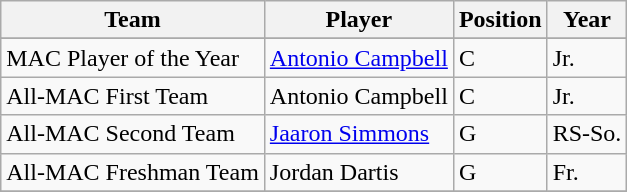<table class="wikitable" border="1">
<tr align=center>
<th style= >Team</th>
<th style= >Player</th>
<th style= >Position</th>
<th style= >Year</th>
</tr>
<tr align="center">
</tr>
<tr>
<td>MAC Player of the Year</td>
<td><a href='#'>Antonio Campbell</a></td>
<td>C</td>
<td>Jr.</td>
</tr>
<tr>
<td>All-MAC First Team</td>
<td>Antonio Campbell</td>
<td>C</td>
<td>Jr.</td>
</tr>
<tr>
<td>All-MAC Second Team</td>
<td><a href='#'>Jaaron Simmons</a></td>
<td>G</td>
<td>RS-So.</td>
</tr>
<tr>
<td>All-MAC Freshman Team</td>
<td>Jordan Dartis</td>
<td>G</td>
<td>Fr.</td>
</tr>
<tr>
</tr>
</table>
